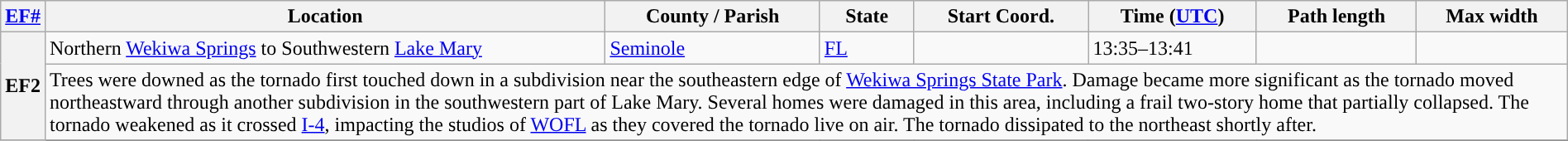<table class="wikitable sortable" style="width:100%;">
<tr>
<th scope="col" width="2%" align="center"><a href='#'>EF#</a></th>
<th scope="col" align="center" class="unsortable">Location</th>
<th scope="col" align="center" class="unsortable">County / Parish</th>
<th scope="col" align="center">State</th>
<th scope="col" align="center">Start Coord.</th>
<th scope="col" align="center">Time (<a href='#'>UTC</a>)</th>
<th scope="col" align="center">Path length</th>
<th scope="col" align="center">Max width</th>
</tr>
<tr>
<th scope="row" rowspan="2" style="background-color:#">EF2</th>
<td>Northern <a href='#'>Wekiwa Springs</a> to Southwestern <a href='#'>Lake Mary</a></td>
<td><a href='#'>Seminole</a></td>
<td><a href='#'>FL</a></td>
<td></td>
<td>13:35–13:41</td>
<td></td>
<td></td>
</tr>
<tr class="expand-child">
<td colspan="8" style=" border-bottom: 1px solid black;">Trees were downed as the tornado first touched down in a subdivision near the southeastern edge of <a href='#'>Wekiwa Springs State Park</a>. Damage became more significant as the tornado moved northeastward through another subdivision in the southwestern part of Lake Mary. Several homes were damaged in this area, including a frail two-story home that partially collapsed. The tornado weakened as it crossed <a href='#'>I-4</a>, impacting the studios of <a href='#'>WOFL</a> as they covered the tornado live on air. The tornado dissipated to the northeast shortly after.</td>
</tr>
<tr>
</tr>
</table>
